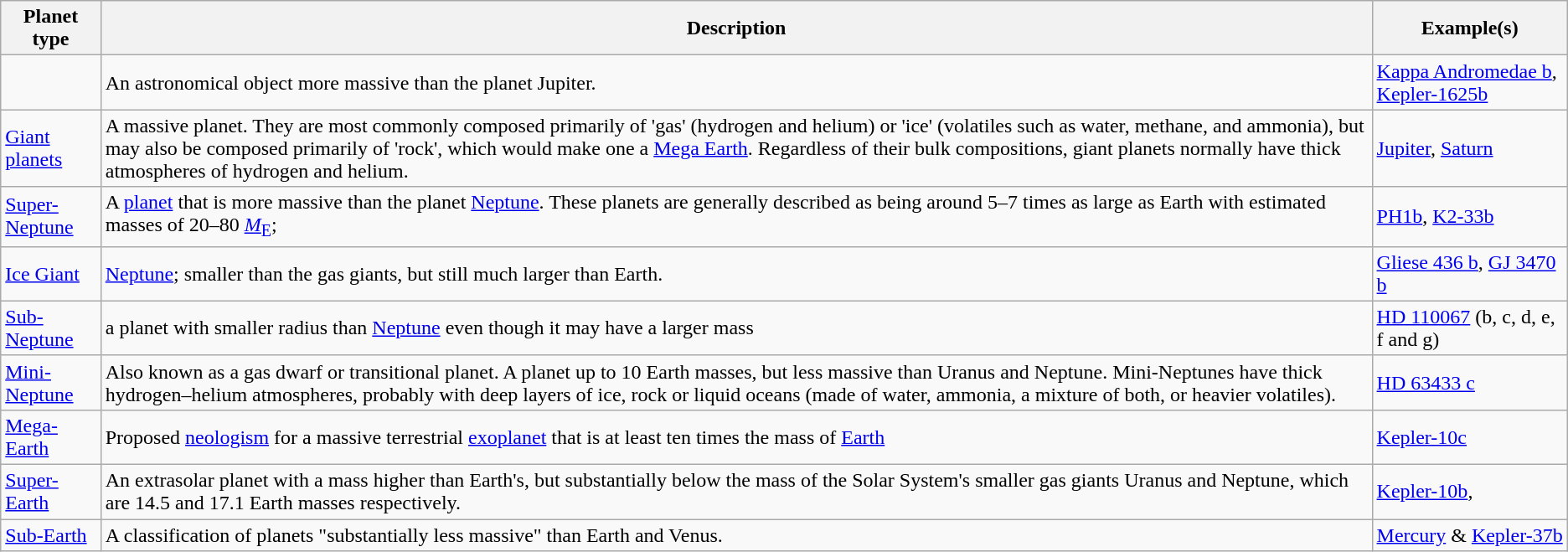<table class="wikitable">
<tr>
<th>Planet type</th>
<th>Description</th>
<th>Example(s)</th>
</tr>
<tr>
<td></td>
<td>An astronomical object more massive than the planet Jupiter.</td>
<td><a href='#'>Kappa Andromedae b</a>, <a href='#'>Kepler-1625b</a></td>
</tr>
<tr>
<td><a href='#'>Giant planets</a></td>
<td>A massive planet. They are most commonly composed primarily of 'gas' (hydrogen and helium) or 'ice' (volatiles such as water, methane, and ammonia), but may also be composed primarily of 'rock', which would make one a <a href='#'>Mega Earth</a>. Regardless of their bulk compositions, giant planets normally have thick atmospheres of hydrogen and helium.</td>
<td><a href='#'>Jupiter</a>, <a href='#'>Saturn</a></td>
</tr>
<tr>
<td><a href='#'>Super-Neptune</a></td>
<td>A <a href='#'>planet</a> that is more massive than the planet <a href='#'>Neptune</a>. These planets are generally described as being around 5–7 times as large as Earth with estimated masses of 20–80 <a href='#'><var>M</var><sub>E</sub></a>;</td>
<td><a href='#'>PH1b</a>, <a href='#'>K2-33b</a></td>
</tr>
<tr>
<td><a href='#'>Ice Giant </a></td>
<td> <a href='#'>Neptune</a>; smaller than the gas giants, but still much larger than Earth.</td>
<td><a href='#'>Gliese 436 b</a>, <a href='#'>GJ 3470 b</a></td>
</tr>
<tr>
<td><a href='#'>Sub-Neptune</a></td>
<td>a planet with smaller radius than <a href='#'>Neptune</a> even though it may have a larger mass</td>
<td><a href='#'>HD 110067</a> (b, c, d, e, f and g)</td>
</tr>
<tr>
<td><a href='#'>Mini-Neptune</a></td>
<td>Also known as a gas dwarf or transitional planet. A planet up to 10 Earth masses, but less massive than Uranus and Neptune. Mini-Neptunes have thick hydrogen–helium atmospheres, probably with deep layers of ice, rock or liquid oceans (made of water, ammonia, a mixture of both, or heavier volatiles).</td>
<td><a href='#'>HD 63433 c</a></td>
</tr>
<tr>
<td><a href='#'>Mega-Earth</a></td>
<td>Proposed <a href='#'>neologism</a> for a massive terrestrial <a href='#'>exoplanet</a> that is at least ten times the mass of <a href='#'>Earth</a></td>
<td><a href='#'>Kepler-10c</a></td>
</tr>
<tr>
<td><a href='#'>Super-Earth</a></td>
<td>An extrasolar planet with a mass higher than Earth's, but substantially below the mass of the Solar System's smaller gas giants Uranus and Neptune, which are 14.5 and 17.1 Earth masses respectively.</td>
<td><a href='#'>Kepler-10b</a>, </td>
</tr>
<tr>
<td><a href='#'>Sub-Earth</a></td>
<td>A classification of planets "substantially less massive" than Earth and Venus.</td>
<td><a href='#'>Mercury</a> & <a href='#'>Kepler-37b</a></td>
</tr>
</table>
